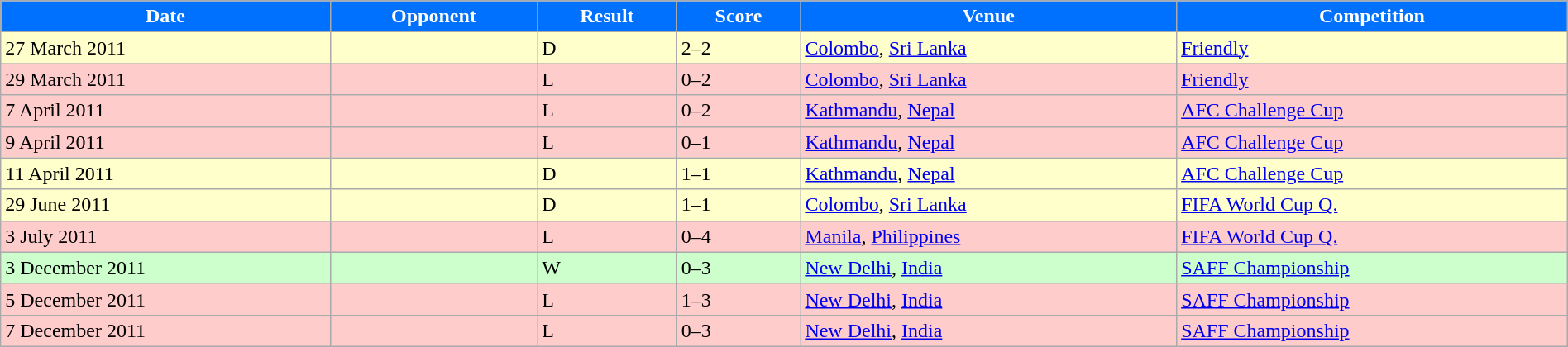<table width=100% class="wikitable">
<tr>
<th style="background:#0070FF;color:white;">Date</th>
<th style="background:#0070FF;color:white;">Opponent</th>
<th style="background:#0070FF;color:white;">Result</th>
<th style="background:#0070FF;color:white;">Score</th>
<th style="background:#0070FF;color:white;">Venue</th>
<th style="background:#0070FF;color:white;">Competition</th>
</tr>
<tr>
</tr>
<tr style="background:#FFFFCC;">
<td>27 March 2011</td>
<td></td>
<td>D</td>
<td>2–2</td>
<td> <a href='#'>Colombo</a>, <a href='#'>Sri Lanka</a></td>
<td><a href='#'>Friendly</a></td>
</tr>
<tr style="background:#FCC;">
<td>29 March 2011</td>
<td></td>
<td>L</td>
<td>0–2</td>
<td> <a href='#'>Colombo</a>, <a href='#'>Sri Lanka</a></td>
<td><a href='#'>Friendly</a></td>
</tr>
<tr style="background:#FCC;">
<td>7 April 2011</td>
<td></td>
<td>L</td>
<td>0–2</td>
<td> <a href='#'>Kathmandu</a>, <a href='#'>Nepal</a></td>
<td><a href='#'>AFC Challenge Cup</a></td>
</tr>
<tr style="background:#FCC;">
<td>9 April 2011</td>
<td></td>
<td>L</td>
<td>0–1</td>
<td> <a href='#'>Kathmandu</a>, <a href='#'>Nepal</a></td>
<td><a href='#'>AFC Challenge Cup</a></td>
</tr>
<tr style="background:#FFFFCC;">
<td>11 April 2011</td>
<td></td>
<td>D</td>
<td>1–1</td>
<td> <a href='#'>Kathmandu</a>, <a href='#'>Nepal</a></td>
<td><a href='#'>AFC Challenge Cup</a></td>
</tr>
<tr style="background:#FFFFCC;">
<td>29 June 2011</td>
<td></td>
<td>D</td>
<td>1–1</td>
<td> <a href='#'>Colombo</a>, <a href='#'>Sri Lanka</a></td>
<td><a href='#'>FIFA World Cup Q.</a></td>
</tr>
<tr style="background:#FCC;">
<td>3 July 2011</td>
<td></td>
<td>L</td>
<td>0–4</td>
<td> <a href='#'>Manila</a>, <a href='#'>Philippines</a></td>
<td><a href='#'>FIFA World Cup Q.</a></td>
</tr>
<tr style="background:#CCFFCC;">
<td>3 December 2011</td>
<td></td>
<td>W</td>
<td>0–3</td>
<td> <a href='#'>New Delhi</a>, <a href='#'>India</a></td>
<td><a href='#'>SAFF Championship</a></td>
</tr>
<tr style="background:#FCC;">
<td>5 December 2011</td>
<td></td>
<td>L</td>
<td>1–3</td>
<td> <a href='#'>New Delhi</a>, <a href='#'>India</a></td>
<td><a href='#'>SAFF Championship</a></td>
</tr>
<tr style="background:#FCC;">
<td>7 December 2011</td>
<td></td>
<td>L</td>
<td>0–3</td>
<td> <a href='#'>New Delhi</a>, <a href='#'>India</a></td>
<td><a href='#'>SAFF Championship</a></td>
</tr>
</table>
